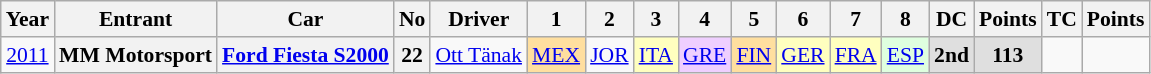<table class="wikitable" style="text-align:center; font-size:90%">
<tr>
<th>Year</th>
<th>Entrant</th>
<th>Car</th>
<th>No</th>
<th>Driver</th>
<th>1</th>
<th>2</th>
<th>3</th>
<th>4</th>
<th>5</th>
<th>6</th>
<th>7</th>
<th>8</th>
<th>DC</th>
<th>Points</th>
<th>TC</th>
<th>Points</th>
</tr>
<tr>
<td><a href='#'>2011</a></td>
<th>MM Motorsport</th>
<th><a href='#'>Ford Fiesta S2000</a></th>
<th>22</th>
<td align="left"> <a href='#'>Ott Tänak</a></td>
<td style="background:#FFDF9F;"><a href='#'>MEX</a><br></td>
<td><a href='#'>JOR</a></td>
<td style="background:#FFFFBF;"><a href='#'>ITA</a><br></td>
<td style="background:#EFCFFF;"><a href='#'>GRE</a><br></td>
<td style="background:#FFDF9F;"><a href='#'>FIN</a><br></td>
<td style="background:#FFFFBF;"><a href='#'>GER</a><br></td>
<td style="background:#FFFFBF;"><a href='#'>FRA</a><br></td>
<td style="background:#DFFFDF;"><a href='#'>ESP</a><br></td>
<th style="background:#DFDFDF;">2nd</th>
<th style="background:#DFDFDF;">113</th>
<td></td>
<td></td>
</tr>
</table>
